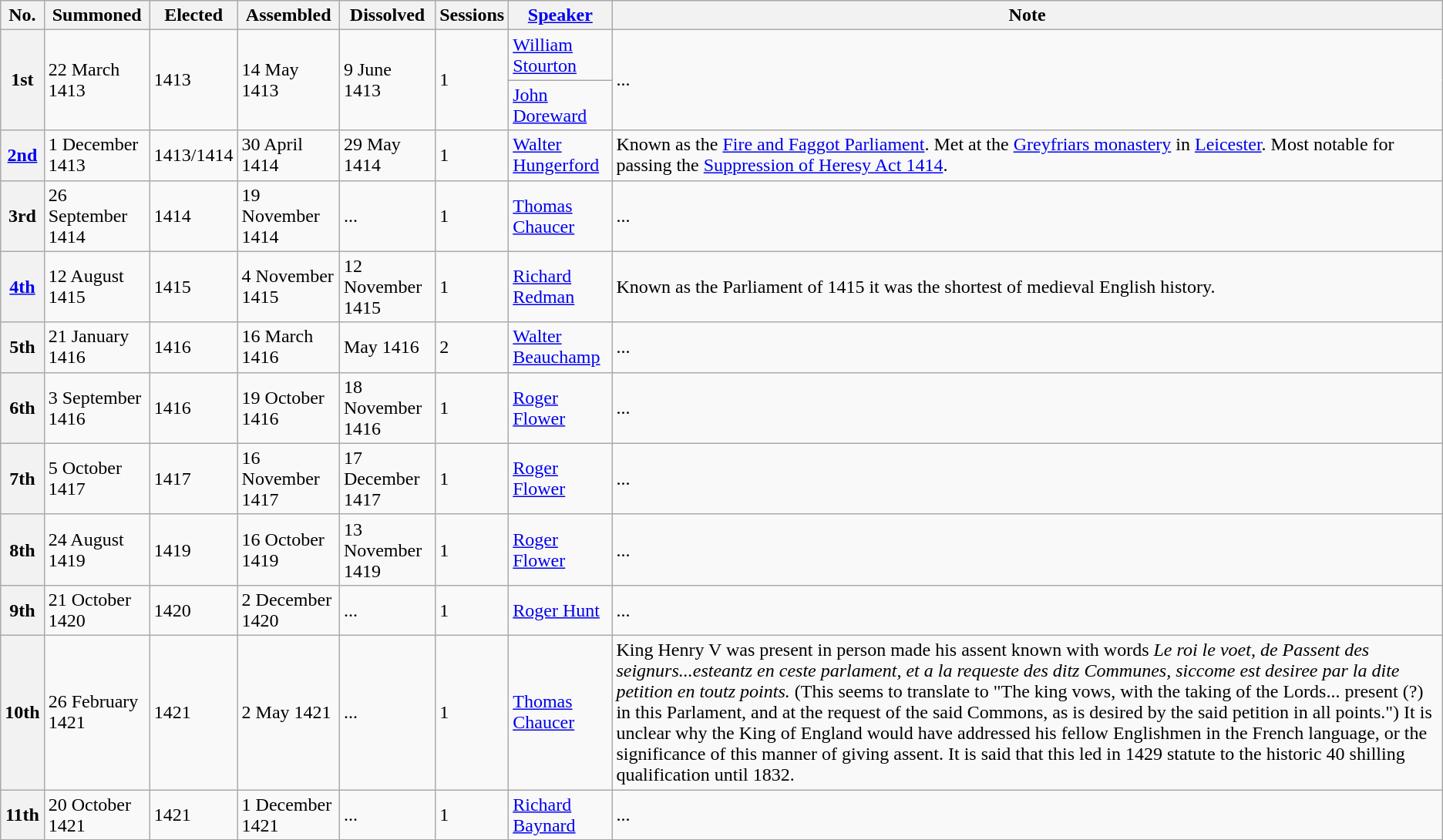<table class="wikitable">
<tr>
<th>No.</th>
<th>Summoned</th>
<th>Elected</th>
<th>Assembled</th>
<th>Dissolved</th>
<th>Sessions</th>
<th><a href='#'>Speaker</a></th>
<th>Note</th>
</tr>
<tr>
<th rowspan=2>1st</th>
<td rowspan=2>22 March 1413</td>
<td rowspan=2>1413</td>
<td rowspan=2>14 May 1413</td>
<td rowspan=2>9 June 1413</td>
<td rowspan=2>1</td>
<td><a href='#'>William Stourton</a></td>
<td rowspan=2>...</td>
</tr>
<tr>
<td><a href='#'>John Doreward</a></td>
</tr>
<tr>
<th><a href='#'>2nd</a></th>
<td>1 December 1413</td>
<td>1413/1414</td>
<td>30 April 1414</td>
<td>29 May 1414</td>
<td>1</td>
<td><a href='#'>Walter Hungerford</a></td>
<td>Known as the <a href='#'>Fire and Faggot Parliament</a>. Met at the <a href='#'>Greyfriars monastery</a> in <a href='#'>Leicester</a>. Most notable for passing the <a href='#'>Suppression of Heresy Act 1414</a>.</td>
</tr>
<tr>
<th>3rd</th>
<td>26 September 1414</td>
<td>1414</td>
<td>19 November 1414</td>
<td>...</td>
<td>1</td>
<td><a href='#'>Thomas Chaucer</a></td>
<td>...</td>
</tr>
<tr>
<th><a href='#'>4th</a></th>
<td>12 August 1415</td>
<td>1415</td>
<td>4 November 1415</td>
<td>12 November 1415</td>
<td>1</td>
<td><a href='#'>Richard Redman</a></td>
<td>Known as the Parliament of 1415 it was the shortest of medieval English history.</td>
</tr>
<tr>
<th>5th</th>
<td>21 January 1416</td>
<td>1416</td>
<td>16 March 1416</td>
<td>May 1416</td>
<td>2</td>
<td><a href='#'>Walter Beauchamp</a></td>
<td>...</td>
</tr>
<tr>
<th>6th</th>
<td>3 September 1416</td>
<td>1416</td>
<td>19 October 1416</td>
<td>18 November 1416</td>
<td>1</td>
<td><a href='#'>Roger Flower</a></td>
<td>...</td>
</tr>
<tr>
<th>7th</th>
<td>5 October 1417</td>
<td>1417</td>
<td>16 November 1417</td>
<td>17 December 1417</td>
<td>1</td>
<td><a href='#'>Roger Flower</a></td>
<td>...</td>
</tr>
<tr>
<th>8th</th>
<td>24 August 1419</td>
<td>1419</td>
<td>16 October 1419</td>
<td>13 November 1419</td>
<td>1</td>
<td><a href='#'>Roger Flower</a></td>
<td>...</td>
</tr>
<tr>
<th>9th</th>
<td>21 October 1420</td>
<td>1420</td>
<td>2 December 1420</td>
<td>...</td>
<td>1</td>
<td><a href='#'>Roger Hunt</a></td>
<td>...</td>
</tr>
<tr>
<th>10th</th>
<td>26 February 1421</td>
<td>1421</td>
<td>2 May 1421</td>
<td>...</td>
<td>1</td>
<td><a href='#'>Thomas Chaucer</a></td>
<td>King Henry V was present in person made his assent known with words <em>Le roi le voet, de Passent des seignurs...esteantz en ceste parlament, et a la requeste des ditz Communes, siccome est desiree par la dite petition en toutz points.</em> (This seems to translate to "The king vows, with the taking of the Lords... present (?) in this Parlament, and at the request of the said Commons, as is desired by the said petition in all points.") It is unclear why the King of England would have addressed his fellow Englishmen in the French language, or the significance of this manner of giving assent.  It is said that this led in 1429 statute to the historic 40 shilling qualification until 1832.</td>
</tr>
<tr>
<th>11th</th>
<td>20 October 1421</td>
<td>1421</td>
<td>1 December 1421</td>
<td>...</td>
<td>1</td>
<td><a href='#'>Richard Baynard</a></td>
<td>...</td>
</tr>
</table>
